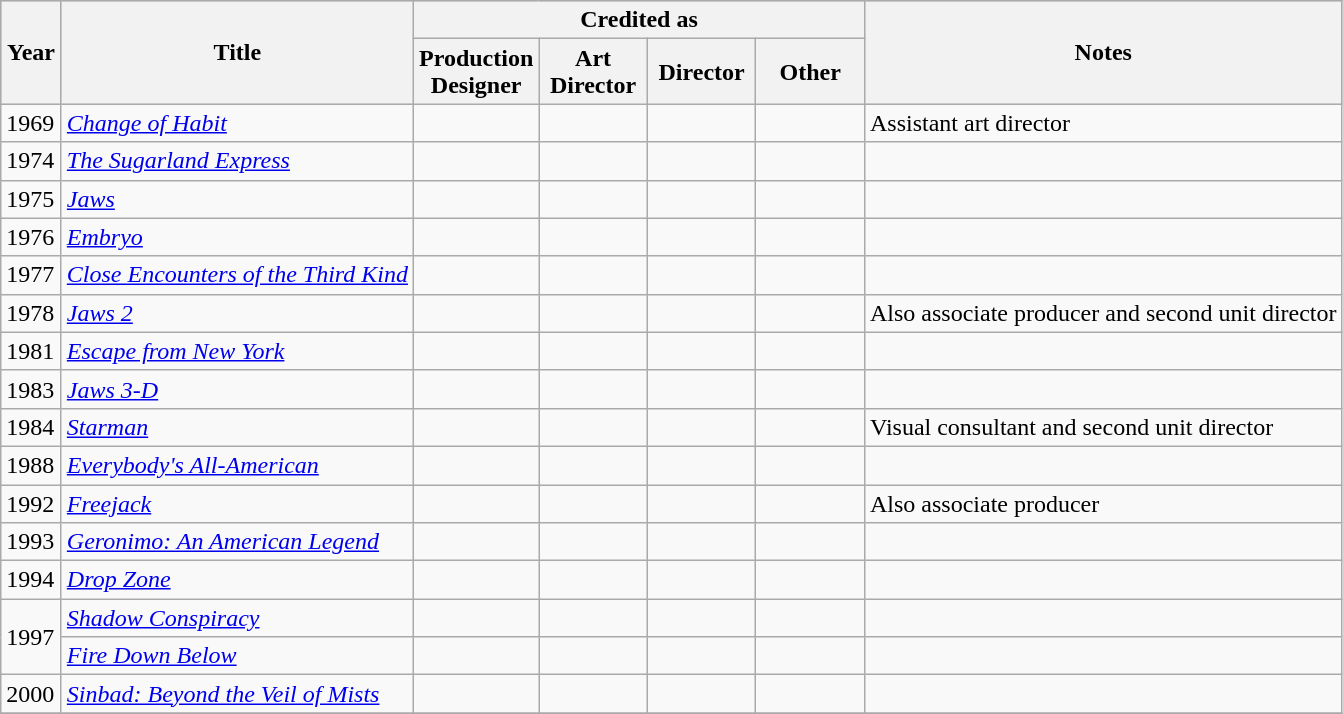<table class="wikitable">
<tr style="background:#ccc; text-align:center;">
<th rowspan="2" style="width:33px;">Year</th>
<th rowspan="2">Title</th>
<th colspan="4">Credited as</th>
<th rowspan="2">Notes</th>
</tr>
<tr>
<th width="65">Production Designer</th>
<th width="65">Art Director</th>
<th width="65">Director</th>
<th width="65">Other</th>
</tr>
<tr>
<td>1969</td>
<td style="text-align:left"><em><a href='#'>Change of Habit</a></em></td>
<td></td>
<td></td>
<td></td>
<td></td>
<td>Assistant art director</td>
</tr>
<tr>
<td>1974</td>
<td style="text-align:left"><em><a href='#'>The Sugarland Express</a></em></td>
<td></td>
<td></td>
<td></td>
<td></td>
<td></td>
</tr>
<tr>
<td>1975</td>
<td style="text-align:left"><em><a href='#'>Jaws</a></em></td>
<td></td>
<td></td>
<td></td>
<td></td>
<td></td>
</tr>
<tr>
<td>1976</td>
<td style="text-align:left"><em><a href='#'>Embryo</a></em></td>
<td></td>
<td></td>
<td></td>
<td></td>
<td></td>
</tr>
<tr>
<td>1977</td>
<td style="text-align:left"><em><a href='#'>Close Encounters of the Third Kind</a></em></td>
<td></td>
<td></td>
<td></td>
<td></td>
<td></td>
</tr>
<tr>
<td>1978</td>
<td style="text-align:left"><em><a href='#'>Jaws 2</a></em></td>
<td></td>
<td></td>
<td></td>
<td></td>
<td>Also associate producer and second unit director</td>
</tr>
<tr>
<td>1981</td>
<td style="text-align:left"><em><a href='#'>Escape from New York</a></em></td>
<td></td>
<td></td>
<td></td>
<td></td>
<td></td>
</tr>
<tr>
<td>1983</td>
<td style="text-align:left"><em><a href='#'>Jaws 3-D</a></em></td>
<td></td>
<td></td>
<td></td>
<td></td>
<td></td>
</tr>
<tr>
<td>1984</td>
<td style="text-align:left"><em><a href='#'>Starman</a></em></td>
<td></td>
<td></td>
<td></td>
<td></td>
<td>Visual consultant and second unit director</td>
</tr>
<tr>
<td>1988</td>
<td style="text-align:left"><em><a href='#'>Everybody's All-American</a></em></td>
<td></td>
<td></td>
<td></td>
<td></td>
<td></td>
</tr>
<tr>
<td>1992</td>
<td style="text-align:left"><em><a href='#'>Freejack</a></em></td>
<td></td>
<td></td>
<td></td>
<td></td>
<td>Also associate producer</td>
</tr>
<tr>
<td>1993</td>
<td style="text-align:left"><em><a href='#'>Geronimo: An American Legend</a></em></td>
<td></td>
<td></td>
<td></td>
<td></td>
<td></td>
</tr>
<tr>
<td>1994</td>
<td style="text-align:left"><em><a href='#'>Drop Zone</a></em></td>
<td></td>
<td></td>
<td></td>
<td></td>
<td></td>
</tr>
<tr>
<td rowspan="2">1997</td>
<td style="text-align:left"><em><a href='#'>Shadow Conspiracy</a></em></td>
<td></td>
<td></td>
<td></td>
<td></td>
<td></td>
</tr>
<tr>
<td style="text-align:left"><em><a href='#'>Fire Down Below</a></em></td>
<td></td>
<td></td>
<td></td>
<td></td>
<td></td>
</tr>
<tr>
<td>2000</td>
<td style="text-align:left"><em><a href='#'>Sinbad: Beyond the Veil of Mists</a></em></td>
<td></td>
<td></td>
<td></td>
<td></td>
<td></td>
</tr>
<tr>
</tr>
</table>
